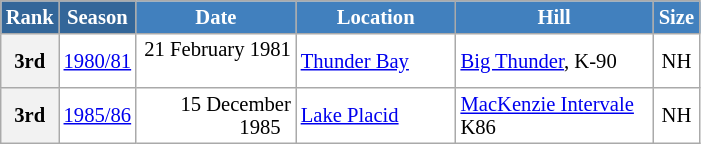<table class="wikitable sortable" style="font-size:86%; line-height:15px; text-align:left; border:grey solid 1px; border-collapse:collapse; background:#ffffff;">
<tr style="background:#efefef;">
<th style="background-color:#369; color:white; width:30px;">Rank</th>
<th style="background-color:#369; color:white;  width:30px;">Season</th>
<th style="background-color:#4180be; color:white; width:100px;">Date</th>
<th style="background-color:#4180be; color:white; width:100px;">Location</th>
<th style="background-color:#4180be; color:white; width:125px;">Hill</th>
<th style="background-color:#4180be; color:white; width:25px;">Size</th>
</tr>
<tr>
<th scope=row style="text-align:center;">3rd</th>
<td align=center><a href='#'>1980/81</a></td>
<td align=right>21 February 1981  </td>
<td> <a href='#'>Thunder Bay</a></td>
<td><a href='#'>Big Thunder</a>, K-90</td>
<td align=center>NH</td>
</tr>
<tr>
<th scope=row style="text-align:center;">3rd</th>
<td align=center><a href='#'>1985/86</a></td>
<td align=right>15 December 1985  </td>
<td> <a href='#'>Lake Placid</a></td>
<td><a href='#'>MacKenzie Intervale</a> K86</td>
<td align=center>NH</td>
</tr>
</table>
